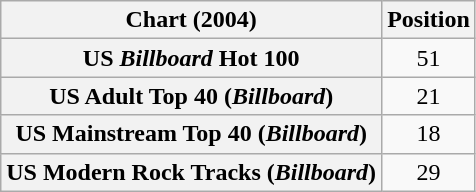<table class="wikitable sortable plainrowheaders" style="text-align:center">
<tr>
<th>Chart (2004)</th>
<th>Position</th>
</tr>
<tr>
<th scope="row">US <em>Billboard</em> Hot 100</th>
<td>51</td>
</tr>
<tr>
<th scope="row">US Adult Top 40 (<em>Billboard</em>)</th>
<td>21</td>
</tr>
<tr>
<th scope="row">US Mainstream Top 40 (<em>Billboard</em>)</th>
<td>18</td>
</tr>
<tr>
<th scope="row">US Modern Rock Tracks (<em>Billboard</em>)</th>
<td>29</td>
</tr>
</table>
